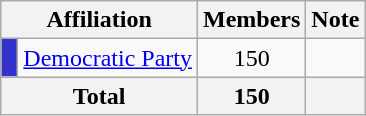<table class="wikitable">
<tr>
<th colspan="2" align="center" valign="bottom">Affiliation</th>
<th valign="bottom">Members</th>
<th valign="bottom">Note</th>
</tr>
<tr>
<td bgcolor="#3333CC"> </td>
<td><a href='#'>Democratic Party</a></td>
<td align="center">150</td>
<td></td>
</tr>
<tr>
<th colspan="2" align="center"><strong>Total</strong></th>
<th align="center"><strong>150</strong></th>
<th></th>
</tr>
</table>
